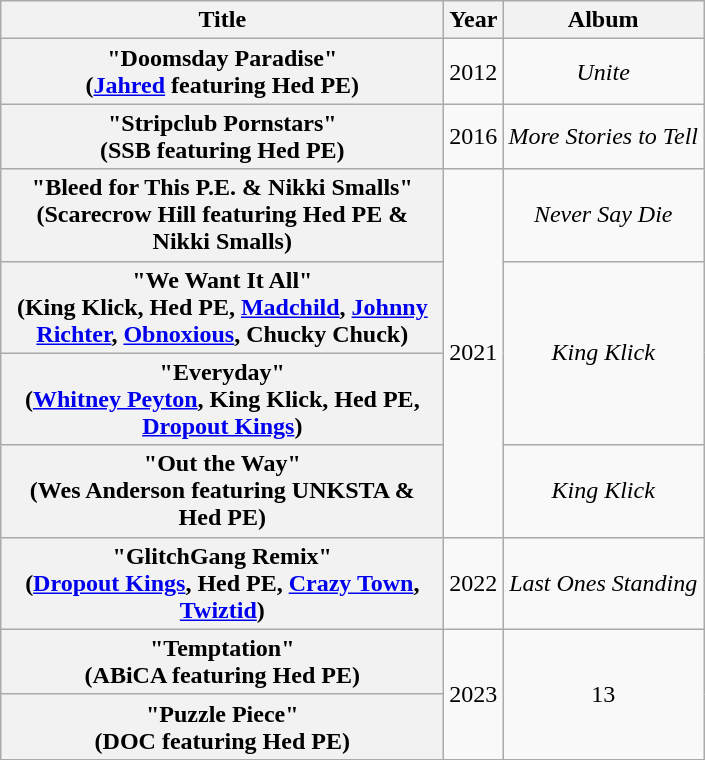<table class="wikitable plainrowheaders" style="text-align:center;">
<tr>
<th scope="col" style="width:18em;">Title</th>
<th scope="col">Year</th>
<th scope="col">Album</th>
</tr>
<tr>
<th scope="row">"Doomsday Paradise"<br><span>(<a href='#'>Jahred</a> featuring Hed PE)</span></th>
<td>2012</td>
<td><em>Unite</em></td>
</tr>
<tr>
<th scope="row">"Stripclub Pornstars"<br><span>(SSB featuring Hed PE)</span></th>
<td>2016</td>
<td><em>More Stories to Tell</em></td>
</tr>
<tr>
<th scope="row">"Bleed for This P.E. & Nikki Smalls"<br><span>(Scarecrow Hill featuring Hed PE & Nikki Smalls)</span></th>
<td rowspan="4">2021</td>
<td><em>Never Say Die</em></td>
</tr>
<tr>
<th scope="row">"We Want It All"<br><span>(King Klick, Hed PE, <a href='#'>Madchild</a>, <a href='#'>Johnny Richter</a>, <a href='#'>Obnoxious</a>, Chucky Chuck)</span></th>
<td rowspan="2"><em>King Klick</em></td>
</tr>
<tr>
<th scope="row">"Everyday"<br><span>(<a href='#'>Whitney Peyton</a>, King Klick, Hed PE, <a href='#'>Dropout Kings</a>)</span></th>
</tr>
<tr>
<th scope="row">"Out the Way"<br><span>(Wes Anderson featuring UNKSTA & Hed PE)</span></th>
<td><em>King Klick</em></td>
</tr>
<tr>
<th scope="row">"GlitchGang Remix"<br><span>(<a href='#'>Dropout Kings</a>, Hed PE, <a href='#'>Crazy Town</a>, <a href='#'>Twiztid</a>)</span></th>
<td>2022</td>
<td><em>Last Ones Standing</em></td>
</tr>
<tr>
<th scope="row">"Temptation"<br><span>(ABiCA featuring Hed PE)</span></th>
<td rowspan="2">2023</td>
<td rowspan="2">13</td>
</tr>
<tr>
<th scope="row">"Puzzle Piece"<br><span>(DOC featuring Hed PE)</span></th>
</tr>
</table>
